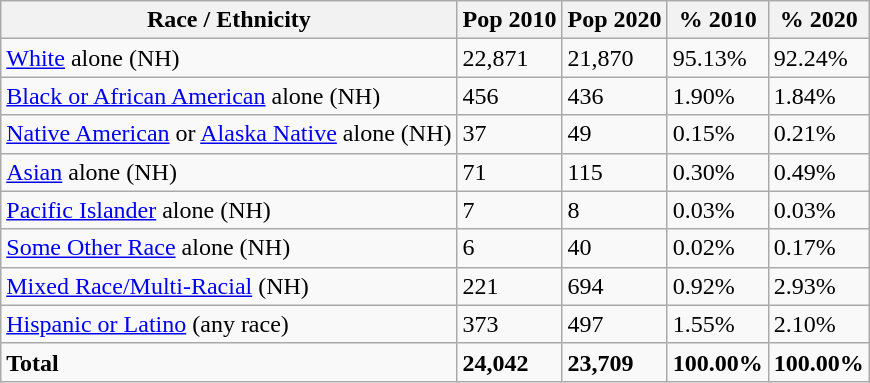<table class="wikitable">
<tr>
<th>Race / Ethnicity</th>
<th>Pop 2010</th>
<th>Pop 2020</th>
<th>% 2010</th>
<th>% 2020</th>
</tr>
<tr>
<td><a href='#'>White</a> alone (NH)</td>
<td>22,871</td>
<td>21,870</td>
<td>95.13%</td>
<td>92.24%</td>
</tr>
<tr>
<td><a href='#'>Black or African American</a> alone (NH)</td>
<td>456</td>
<td>436</td>
<td>1.90%</td>
<td>1.84%</td>
</tr>
<tr>
<td><a href='#'>Native American</a> or <a href='#'>Alaska Native</a> alone (NH)</td>
<td>37</td>
<td>49</td>
<td>0.15%</td>
<td>0.21%</td>
</tr>
<tr>
<td><a href='#'>Asian</a> alone (NH)</td>
<td>71</td>
<td>115</td>
<td>0.30%</td>
<td>0.49%</td>
</tr>
<tr>
<td><a href='#'>Pacific Islander</a> alone (NH)</td>
<td>7</td>
<td>8</td>
<td>0.03%</td>
<td>0.03%</td>
</tr>
<tr>
<td><a href='#'>Some Other Race</a> alone (NH)</td>
<td>6</td>
<td>40</td>
<td>0.02%</td>
<td>0.17%</td>
</tr>
<tr>
<td><a href='#'>Mixed Race/Multi-Racial</a> (NH)</td>
<td>221</td>
<td>694</td>
<td>0.92%</td>
<td>2.93%</td>
</tr>
<tr>
<td><a href='#'>Hispanic or Latino</a> (any race)</td>
<td>373</td>
<td>497</td>
<td>1.55%</td>
<td>2.10%</td>
</tr>
<tr>
<td><strong>Total</strong></td>
<td><strong>24,042</strong></td>
<td><strong>23,709</strong></td>
<td><strong>100.00%</strong></td>
<td><strong>100.00%</strong></td>
</tr>
</table>
